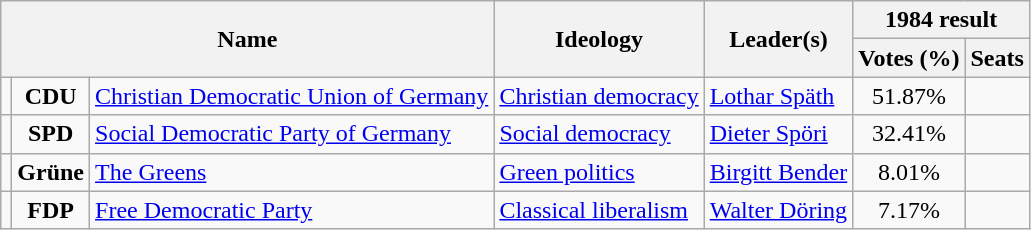<table class="wikitable">
<tr>
<th rowspan=2 colspan=3>Name</th>
<th rowspan=2>Ideology</th>
<th rowspan=2>Leader(s)</th>
<th colspan=2>1984 result</th>
</tr>
<tr>
<th>Votes (%)</th>
<th>Seats</th>
</tr>
<tr>
<td bgcolor=></td>
<td align=center><strong>CDU</strong></td>
<td><a href='#'>Christian Democratic Union of Germany</a><br></td>
<td><a href='#'>Christian democracy</a></td>
<td><a href='#'>Lothar Späth</a></td>
<td align=center>51.87%</td>
<td></td>
</tr>
<tr>
<td bgcolor=></td>
<td align=center><strong>SPD</strong></td>
<td><a href='#'>Social Democratic Party of Germany</a><br></td>
<td><a href='#'>Social democracy</a></td>
<td><a href='#'>Dieter Spöri</a></td>
<td align=center>32.41%</td>
<td></td>
</tr>
<tr>
<td bgcolor=></td>
<td align=center><strong>Grüne</strong></td>
<td><a href='#'>The Greens</a><br></td>
<td><a href='#'>Green politics</a></td>
<td><a href='#'>Birgitt Bender</a></td>
<td align=center>8.01%</td>
<td></td>
</tr>
<tr>
<td bgcolor=></td>
<td align=center><strong>FDP</strong></td>
<td><a href='#'>Free Democratic Party</a><br></td>
<td><a href='#'>Classical liberalism</a></td>
<td><a href='#'>Walter Döring</a></td>
<td align=center>7.17%</td>
<td></td>
</tr>
</table>
